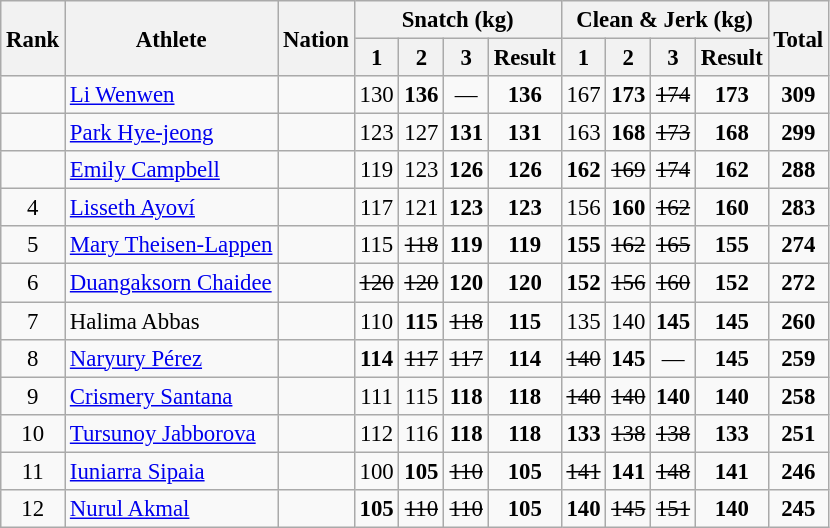<table class="sortable wikitable" style="text-align:center; font-size:95%">
<tr>
<th rowspan="2">Rank</th>
<th rowspan="2">Athlete</th>
<th rowspan="2">Nation</th>
<th colspan="4">Snatch (kg)</th>
<th colspan="4">Clean & Jerk (kg)</th>
<th rowspan="2">Total</th>
</tr>
<tr>
<th>1</th>
<th>2</th>
<th>3</th>
<th>Result</th>
<th>1</th>
<th>2</th>
<th>3</th>
<th>Result</th>
</tr>
<tr>
<td></td>
<td align="left"><a href='#'>Li Wenwen</a></td>
<td align="left"></td>
<td>130</td>
<td><strong>136</strong></td>
<td>—</td>
<td><strong>136</strong></td>
<td>167</td>
<td><strong>173</strong></td>
<td><s>174</s></td>
<td><strong>173</strong></td>
<td><strong>309</strong></td>
</tr>
<tr>
<td></td>
<td align="left"><a href='#'>Park Hye-jeong</a></td>
<td align="left"></td>
<td>123</td>
<td>127</td>
<td><strong>131</strong></td>
<td><strong>131</strong></td>
<td>163</td>
<td><strong>168</strong></td>
<td><s>173</s></td>
<td><strong>168</strong></td>
<td><strong>299</strong></td>
</tr>
<tr>
<td></td>
<td align="left"><a href='#'>Emily Campbell</a></td>
<td align="left"></td>
<td>119</td>
<td>123</td>
<td><strong>126</strong></td>
<td><strong>126</strong></td>
<td><strong>162</strong></td>
<td><s>169</s></td>
<td><s>174</s></td>
<td><strong>162</strong></td>
<td><strong>288</strong></td>
</tr>
<tr>
<td>4</td>
<td align="left"><a href='#'>Lisseth Ayoví</a></td>
<td align="left"></td>
<td>117</td>
<td>121</td>
<td><strong>123</strong></td>
<td><strong>123</strong></td>
<td>156</td>
<td><strong>160</strong></td>
<td><s>162</s></td>
<td><strong>160</strong></td>
<td><strong>283</strong></td>
</tr>
<tr>
<td>5</td>
<td align="left"><a href='#'>Mary Theisen-Lappen</a></td>
<td align="left"></td>
<td>115</td>
<td><s>118</s></td>
<td><strong>119</strong></td>
<td><strong>119</strong></td>
<td><strong>155</strong></td>
<td><s>162</s></td>
<td><s>165</s></td>
<td><strong>155</strong></td>
<td><strong>274</strong></td>
</tr>
<tr>
<td>6</td>
<td align="left"><a href='#'>Duangaksorn Chaidee</a></td>
<td align="left"></td>
<td><s>120</s></td>
<td><s>120</s></td>
<td><strong>120</strong></td>
<td><strong>120</strong></td>
<td><strong>152</strong></td>
<td><s>156</s></td>
<td><s>160</s></td>
<td><strong>152</strong></td>
<td><strong>272</strong></td>
</tr>
<tr>
<td>7</td>
<td align="left">Halima Abbas</td>
<td align="left"></td>
<td>110</td>
<td><strong>115</strong></td>
<td><s>118</s></td>
<td><strong>115</strong></td>
<td>135</td>
<td>140</td>
<td><strong>145</strong></td>
<td><strong>145</strong></td>
<td><strong>260</strong></td>
</tr>
<tr>
<td>8</td>
<td align="left"><a href='#'>Naryury Pérez</a></td>
<td align="left"></td>
<td><strong>114</strong></td>
<td><s>117</s></td>
<td><s>117</s></td>
<td><strong>114</strong></td>
<td><s>140</s></td>
<td><strong>145</strong></td>
<td>—</td>
<td><strong>145</strong></td>
<td><strong>259</strong></td>
</tr>
<tr>
<td>9</td>
<td align="left"><a href='#'>Crismery Santana</a></td>
<td align="left"></td>
<td>111</td>
<td>115</td>
<td><strong>118</strong></td>
<td><strong>118</strong></td>
<td><s>140</s></td>
<td><s>140</s></td>
<td><strong>140</strong></td>
<td><strong>140</strong></td>
<td><strong>258</strong></td>
</tr>
<tr>
<td>10</td>
<td align="left"><a href='#'>Tursunoy Jabborova</a></td>
<td align="left"></td>
<td>112</td>
<td>116</td>
<td><strong>118</strong></td>
<td><strong>118</strong></td>
<td><strong>133</strong></td>
<td><s>138</s></td>
<td><s>138</s></td>
<td><strong>133</strong></td>
<td><strong>251</strong></td>
</tr>
<tr>
<td>11</td>
<td align="left"><a href='#'>Iuniarra Sipaia</a></td>
<td align="left"></td>
<td>100</td>
<td><strong>105</strong></td>
<td><s>110</s></td>
<td><strong>105</strong></td>
<td><s>141</s></td>
<td><strong>141</strong></td>
<td><s>148</s></td>
<td><strong>141</strong></td>
<td><strong>246</strong></td>
</tr>
<tr>
<td>12</td>
<td align="left"><a href='#'>Nurul Akmal</a></td>
<td align="left"></td>
<td><strong>105</strong></td>
<td><s>110</s></td>
<td><s>110</s></td>
<td><strong>105</strong></td>
<td><strong>140</strong></td>
<td><s>145</s></td>
<td><s>151</s></td>
<td><strong>140</strong></td>
<td><strong>245</strong></td>
</tr>
</table>
